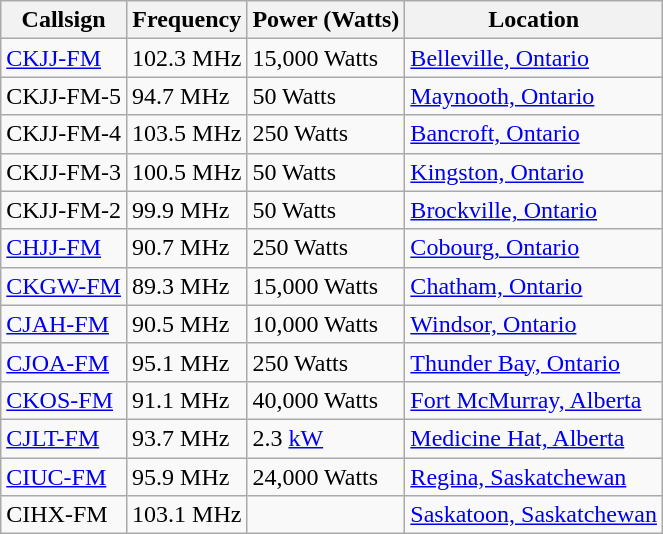<table class="wikitable">
<tr>
<th>Callsign</th>
<th>Frequency</th>
<th>Power (Watts)</th>
<th>Location</th>
</tr>
<tr>
<td><a href='#'>CKJJ-FM</a></td>
<td>102.3 MHz</td>
<td>15,000 Watts</td>
<td><a href='#'>Belleville, Ontario</a></td>
</tr>
<tr>
<td>CKJJ-FM-5</td>
<td>94.7 MHz</td>
<td>50 Watts</td>
<td><a href='#'>Maynooth, Ontario</a></td>
</tr>
<tr>
<td>CKJJ-FM-4</td>
<td>103.5 MHz</td>
<td>250 Watts</td>
<td><a href='#'>Bancroft, Ontario</a></td>
</tr>
<tr>
<td>CKJJ-FM-3</td>
<td>100.5 MHz</td>
<td>50 Watts</td>
<td><a href='#'>Kingston, Ontario</a></td>
</tr>
<tr>
<td>CKJJ-FM-2</td>
<td>99.9 MHz</td>
<td>50 Watts</td>
<td><a href='#'>Brockville, Ontario</a></td>
</tr>
<tr>
<td><a href='#'>CHJJ-FM</a></td>
<td>90.7 MHz</td>
<td>250 Watts</td>
<td><a href='#'>Cobourg, Ontario</a></td>
</tr>
<tr>
<td><a href='#'>CKGW-FM</a></td>
<td>89.3 MHz</td>
<td>15,000 Watts</td>
<td><a href='#'>Chatham, Ontario</a></td>
</tr>
<tr>
<td><a href='#'>CJAH-FM</a></td>
<td>90.5 MHz</td>
<td>10,000 Watts</td>
<td><a href='#'>Windsor, Ontario</a></td>
</tr>
<tr>
<td><a href='#'>CJOA-FM</a></td>
<td>95.1 MHz</td>
<td>250 Watts</td>
<td><a href='#'>Thunder Bay, Ontario</a></td>
</tr>
<tr>
<td><a href='#'>CKOS-FM</a></td>
<td>91.1 MHz</td>
<td>40,000 Watts</td>
<td><a href='#'>Fort McMurray, Alberta</a></td>
</tr>
<tr>
<td><a href='#'>CJLT-FM</a></td>
<td>93.7 MHz</td>
<td>2.3 <a href='#'>kW</a></td>
<td><a href='#'>Medicine Hat, Alberta</a></td>
</tr>
<tr>
<td><a href='#'>CIUC-FM</a></td>
<td>95.9 MHz</td>
<td>24,000 Watts</td>
<td><a href='#'>Regina, Saskatchewan</a></td>
</tr>
<tr>
<td>CIHX-FM</td>
<td>103.1 MHz</td>
<td></td>
<td><a href='#'>Saskatoon, Saskatchewan</a></td>
</tr>
</table>
